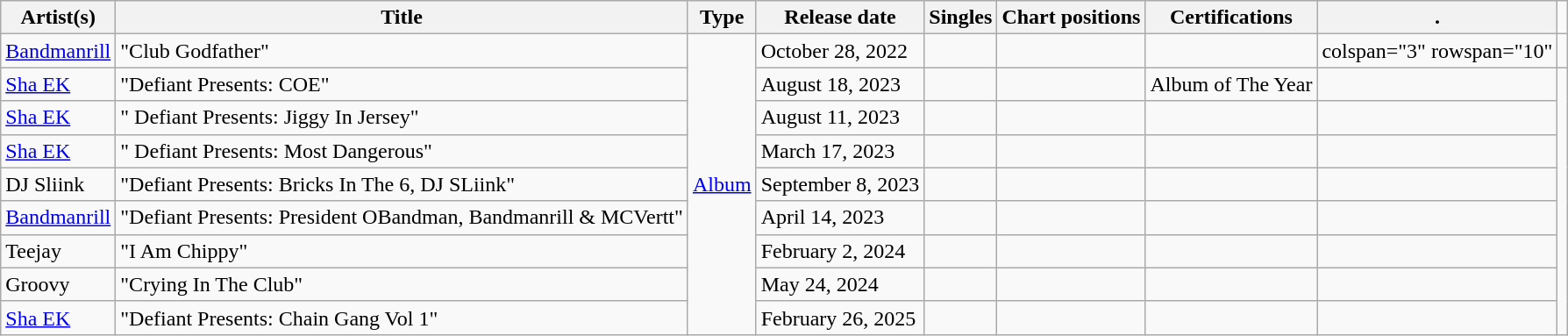<table class="wikitable">
<tr>
<th>Artist(s)</th>
<th>Title</th>
<th>Type</th>
<th>Release date</th>
<th>Singles</th>
<th>Chart positions</th>
<th>Certifications</th>
<th>.</th>
</tr>
<tr>
<td><a href='#'>Bandmanrill</a></td>
<td>"Club Godfather"</td>
<td rowspan="10"><a href='#'>Album</a></td>
<td rowspan="1">October 28, 2022</td>
<td rowspan="1"></td>
<td rowspan="1"></td>
<td rowspan="1"></td>
<td>colspan="3" rowspan="10" </td>
<td></td>
</tr>
<tr>
<td><a href='#'>Sha EK</a></td>
<td>"Defiant Presents: COE"</td>
<td>August 18, 2023</td>
<td></td>
<td></td>
<td>Album of The Year</td>
<td></td>
</tr>
<tr>
<td><a href='#'>Sha EK</a></td>
<td>" Defiant Presents: Jiggy In Jersey"</td>
<td>August 11, 2023</td>
<td></td>
<td></td>
<td></td>
<td></td>
</tr>
<tr>
<td><a href='#'>Sha EK</a></td>
<td>" Defiant Presents: Most Dangerous"</td>
<td>March 17, 2023</td>
<td></td>
<td></td>
<td></td>
<td></td>
</tr>
<tr>
<td>DJ Sliink</td>
<td>"Defiant Presents: Bricks In The 6, DJ SLiink"</td>
<td>September 8, 2023</td>
<td></td>
<td></td>
<td></td>
<td></td>
</tr>
<tr>
<td><a href='#'>Bandmanrill</a></td>
<td>"Defiant Presents: President OBandman, Bandmanrill & MCVertt"</td>
<td>April 14, 2023</td>
<td></td>
<td></td>
<td></td>
<td></td>
</tr>
<tr>
<td>Teejay</td>
<td>"I Am Chippy"</td>
<td>February 2, 2024</td>
<td></td>
<td></td>
<td></td>
<td></td>
</tr>
<tr>
<td>Groovy</td>
<td>"Crying In The Club"</td>
<td>May 24, 2024</td>
<td></td>
<td></td>
<td></td>
<td></td>
</tr>
<tr>
<td><a href='#'>Sha EK</a></td>
<td>"Defiant Presents: Chain Gang Vol 1"</td>
<td>February 26, 2025</td>
<td></td>
<td></td>
<td></td>
<td></td>
</tr>
</table>
